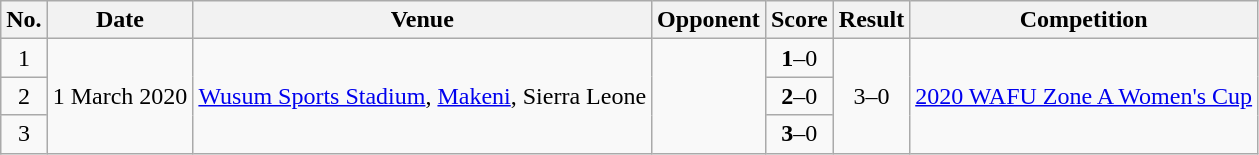<table class="wikitable sortable">
<tr>
<th scope="col">No.</th>
<th scope="col">Date</th>
<th scope="col">Venue</th>
<th scope="col">Opponent</th>
<th scope="col">Score</th>
<th scope="col">Result</th>
<th scope="col">Competition</th>
</tr>
<tr>
<td align="center">1</td>
<td rowspan=3>1 March 2020</td>
<td rowspan=3><a href='#'>Wusum Sports Stadium</a>, <a href='#'>Makeni</a>, Sierra Leone</td>
<td rowspan=3></td>
<td align="center"><strong>1</strong>–0</td>
<td align="center" rowspan=3>3–0</td>
<td rowspan=3><a href='#'>2020 WAFU Zone A Women's Cup</a></td>
</tr>
<tr>
<td align="center">2</td>
<td align="center"><strong>2</strong>–0</td>
</tr>
<tr>
<td align="center">3</td>
<td align="center"><strong>3</strong>–0</td>
</tr>
</table>
